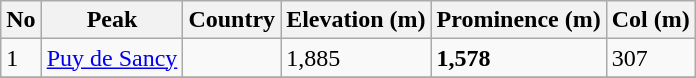<table class="wikitable sortable">
<tr>
<th>No</th>
<th>Peak</th>
<th>Country</th>
<th>Elevation (m)</th>
<th>Prominence (m)</th>
<th>Col (m)</th>
</tr>
<tr>
<td>1</td>
<td><a href='#'>Puy de Sancy</a></td>
<td></td>
<td>1,885</td>
<td><strong>1,578</strong></td>
<td>307</td>
</tr>
<tr>
</tr>
</table>
